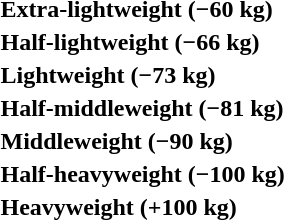<table>
<tr>
<th rowspan=2 style="text-align:left;">Extra-lightweight (−60 kg)</th>
<td rowspan=2></td>
<td rowspan=2></td>
<td></td>
</tr>
<tr>
<td></td>
</tr>
<tr>
<th rowspan=2 style="text-align:left;">Half-lightweight (−66 kg)</th>
<td rowspan=2></td>
<td rowspan=2></td>
<td></td>
</tr>
<tr>
<td></td>
</tr>
<tr>
<th rowspan=2 style="text-align:left;">Lightweight (−73 kg)</th>
<td rowspan=2></td>
<td rowspan=2></td>
<td></td>
</tr>
<tr>
<td></td>
</tr>
<tr>
<th rowspan=2 style="text-align:left;">Half-middleweight (−81 kg)</th>
<td rowspan=2></td>
<td rowspan=2></td>
<td></td>
</tr>
<tr>
<td></td>
</tr>
<tr>
<th rowspan=2 style="text-align:left;">Middleweight (−90 kg)</th>
<td rowspan=2></td>
<td rowspan=2></td>
<td></td>
</tr>
<tr>
<td></td>
</tr>
<tr>
<th rowspan=2 style="text-align:left;">Half-heavyweight (−100 kg)</th>
<td rowspan=2></td>
<td rowspan=2></td>
<td></td>
</tr>
<tr>
<td></td>
</tr>
<tr>
<th rowspan=2 style="text-align:left;">Heavyweight (+100 kg)</th>
<td rowspan=2></td>
<td rowspan=2></td>
<td></td>
</tr>
<tr>
<td></td>
</tr>
</table>
